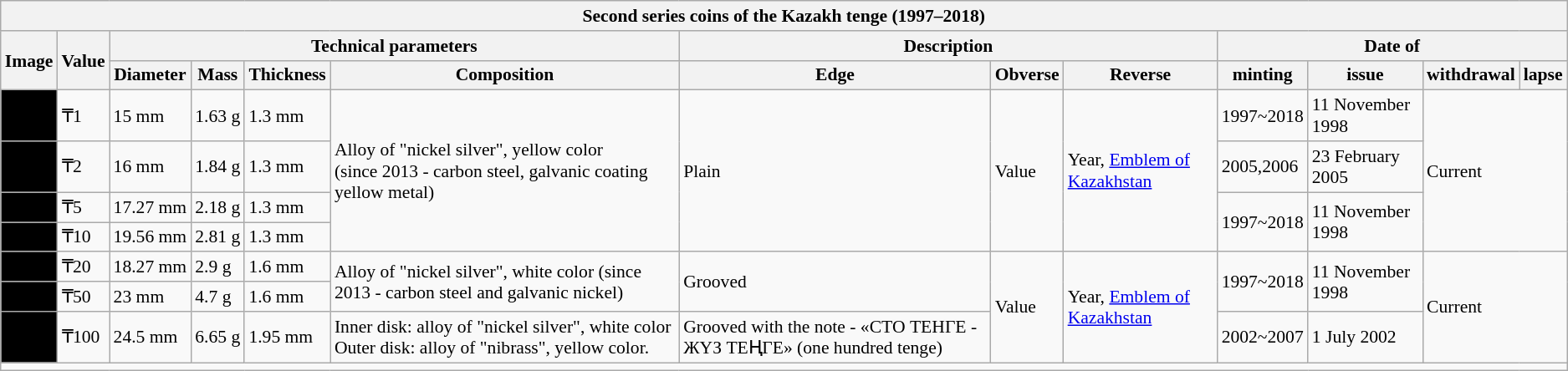<table class="wikitable collapsible autocollapse" style="font-size: 90%">
<tr>
<th colspan="13">Second series coins of the Kazakh tenge (1997–2018)</th>
</tr>
<tr>
<th rowspan="2">Image</th>
<th rowspan="2">Value</th>
<th colspan="4">Technical parameters</th>
<th colspan="3">Description</th>
<th colspan="4">Date of</th>
</tr>
<tr>
<th>Diameter</th>
<th>Mass</th>
<th>Thickness</th>
<th>Composition</th>
<th>Edge</th>
<th>Obverse</th>
<th>Reverse</th>
<th>minting</th>
<th>issue</th>
<th>withdrawal</th>
<th>lapse</th>
</tr>
<tr>
<td align="center" bgcolor="#000000"></td>
<td>₸1</td>
<td>15 mm</td>
<td>1.63 g</td>
<td>1.3 mm</td>
<td rowspan="4">Alloy of "nickel silver", yellow color<br>(since 2013 - carbon steel, galvanic coating yellow metal)</td>
<td rowspan="4">Plain</td>
<td rowspan="4">Value</td>
<td rowspan="4">Year, <a href='#'>Emblem of Kazakhstan</a></td>
<td>1997~2018</td>
<td>11 November 1998</td>
<td rowspan="4" colspan="2">Current</td>
</tr>
<tr>
<td align="center" bgcolor="#000000"></td>
<td>₸2</td>
<td>16 mm</td>
<td>1.84 g</td>
<td>1.3 mm</td>
<td>2005,2006</td>
<td>23 February 2005</td>
</tr>
<tr>
<td align="center" bgcolor="#000000"></td>
<td>₸5</td>
<td>17.27 mm</td>
<td>2.18 g</td>
<td>1.3 mm</td>
<td rowspan="2">1997~2018</td>
<td rowspan="2">11 November 1998</td>
</tr>
<tr>
<td align="center" bgcolor="#000000"></td>
<td>₸10</td>
<td>19.56 mm</td>
<td>2.81 g</td>
<td>1.3 mm</td>
</tr>
<tr>
<td align="center" bgcolor="#000000"></td>
<td>₸20</td>
<td>18.27 mm</td>
<td>2.9 g</td>
<td>1.6 mm</td>
<td rowspan="2">Alloy of "nickel silver", white color (since 2013 - carbon steel and galvanic nickel)</td>
<td rowspan="2">Grooved</td>
<td rowspan="3">Value</td>
<td rowspan="3">Year, <a href='#'>Emblem of Kazakhstan</a></td>
<td rowspan="2">1997~2018</td>
<td rowspan="2">11 November 1998</td>
<td rowspan="3" colspan="2">Current</td>
</tr>
<tr>
<td align="center" bgcolor="#000000"></td>
<td>₸50</td>
<td>23 mm</td>
<td>4.7 g</td>
<td>1.6 mm</td>
</tr>
<tr>
<td align="center" bgcolor="#000000"></td>
<td>₸100</td>
<td>24.5 mm</td>
<td>6.65 g</td>
<td>1.95 mm</td>
<td>Inner disk: alloy of "nickel silver", white color<br>Outer disk: alloy of "nibrass", yellow color.</td>
<td>Grooved with the note - «СТО ТЕНГЕ - ЖYЗ ТЕҢГЕ» (one hundred tenge)</td>
<td>2002~2007</td>
<td>1 July 2002</td>
</tr>
<tr>
<td colspan="16"></td>
</tr>
</table>
